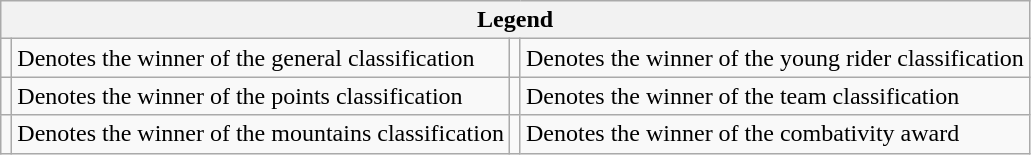<table class="wikitable">
<tr>
<th colspan="4">Legend</th>
</tr>
<tr>
<td></td>
<td>Denotes the winner of the general classification</td>
<td></td>
<td>Denotes the winner of the young rider classification</td>
</tr>
<tr>
<td></td>
<td>Denotes the winner of the points classification</td>
<td></td>
<td>Denotes the winner of the team classification</td>
</tr>
<tr>
<td></td>
<td>Denotes the winner of the mountains classification</td>
<td></td>
<td>Denotes the winner of the combativity award</td>
</tr>
</table>
